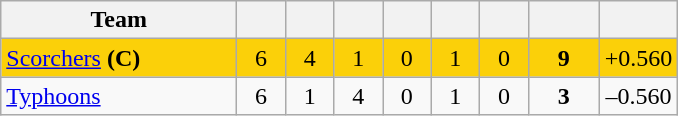<table class="wikitable" style="text-align:center">
<tr>
<th width="150">Team</th>
<th width="25"></th>
<th width="25"></th>
<th width="25"></th>
<th width="25"></th>
<th width="25"></th>
<th width="25"></th>
<th width="40"></th>
<th width="45"></th>
</tr>
<tr style="background:#fbd009">
<td style="text-align:left"><a href='#'>Scorchers</a> <strong>(C)</strong></td>
<td>6</td>
<td>4</td>
<td>1</td>
<td>0</td>
<td>1</td>
<td>0</td>
<td><strong>9</strong></td>
<td>+0.560</td>
</tr>
<tr>
<td style="text-align:left"><a href='#'>Typhoons</a></td>
<td>6</td>
<td>1</td>
<td>4</td>
<td>0</td>
<td>1</td>
<td>0</td>
<td><strong>3</strong></td>
<td>–0.560</td>
</tr>
</table>
